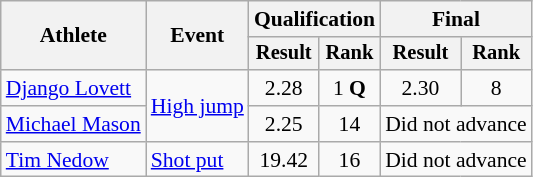<table class=wikitable style=font-size:90%;text-align:center>
<tr>
<th rowspan=2>Athlete</th>
<th rowspan=2>Event</th>
<th colspan=2>Qualification</th>
<th colspan=2>Final</th>
</tr>
<tr style=font-size:95%>
<th>Result</th>
<th>Rank</th>
<th>Result</th>
<th>Rank</th>
</tr>
<tr>
<td align=left><a href='#'>Django Lovett</a></td>
<td align=left rowspan=2><a href='#'>High jump</a></td>
<td>2.28</td>
<td>1 <strong>Q</strong></td>
<td>2.30</td>
<td>8</td>
</tr>
<tr>
<td align=left><a href='#'>Michael Mason</a></td>
<td>2.25</td>
<td>14</td>
<td colspan=2>Did not advance</td>
</tr>
<tr>
<td align=left><a href='#'>Tim Nedow</a></td>
<td align=left><a href='#'>Shot put</a></td>
<td>19.42</td>
<td>16</td>
<td colspan=2>Did not advance</td>
</tr>
</table>
